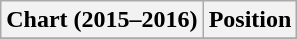<table class="wikitable">
<tr>
<th>Chart (2015–2016)</th>
<th>Position</th>
</tr>
<tr>
</tr>
</table>
